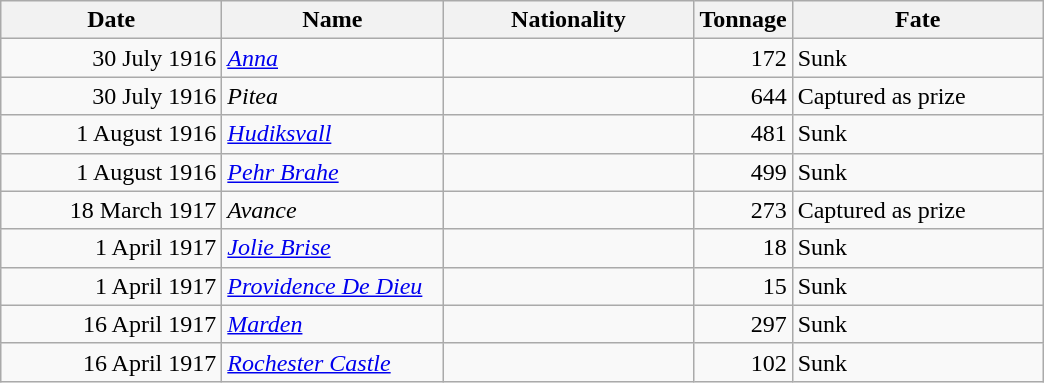<table class="wikitable sortable">
<tr>
<th width="140px">Date</th>
<th width="140px">Name</th>
<th width="160px">Nationality</th>
<th width="25px">Tonnage</th>
<th width="160px">Fate</th>
</tr>
<tr>
<td align="right">30 July 1916</td>
<td align="left"><a href='#'><em>Anna</em></a></td>
<td align="left"></td>
<td align="right">172</td>
<td align="left">Sunk</td>
</tr>
<tr>
<td align="right">30 July 1916</td>
<td align="left"><em>Pitea</em></td>
<td align="left"></td>
<td align="right">644</td>
<td align="left">Captured as prize</td>
</tr>
<tr>
<td align="right">1 August 1916</td>
<td align="left"><a href='#'><em>Hudiksvall</em></a></td>
<td align="left"></td>
<td align="right">481</td>
<td align="left">Sunk</td>
</tr>
<tr>
<td align="right">1 August 1916</td>
<td align="left"><a href='#'><em>Pehr Brahe</em></a></td>
<td align="left"></td>
<td align="right">499</td>
<td align="left">Sunk</td>
</tr>
<tr>
<td align="right">18 March 1917</td>
<td align="left"><em>Avance</em></td>
<td align="left"></td>
<td align="right">273</td>
<td align="left">Captured as prize</td>
</tr>
<tr>
<td align="right">1 April 1917</td>
<td align="left"><a href='#'><em>Jolie Brise</em></a></td>
<td align="left"></td>
<td align="right">18</td>
<td align="left">Sunk</td>
</tr>
<tr>
<td align="right">1 April 1917</td>
<td align="left"><a href='#'><em>Providence De Dieu</em></a></td>
<td align="left"></td>
<td align="right">15</td>
<td align="left">Sunk</td>
</tr>
<tr>
<td align="right">16 April 1917</td>
<td align="left"><a href='#'><em>Marden</em></a></td>
<td align="left"></td>
<td align="right">297</td>
<td align="left">Sunk</td>
</tr>
<tr>
<td align="right">16 April 1917</td>
<td align="left"><a href='#'><em>Rochester Castle</em></a></td>
<td align="left"></td>
<td align="right">102</td>
<td align="left">Sunk</td>
</tr>
</table>
